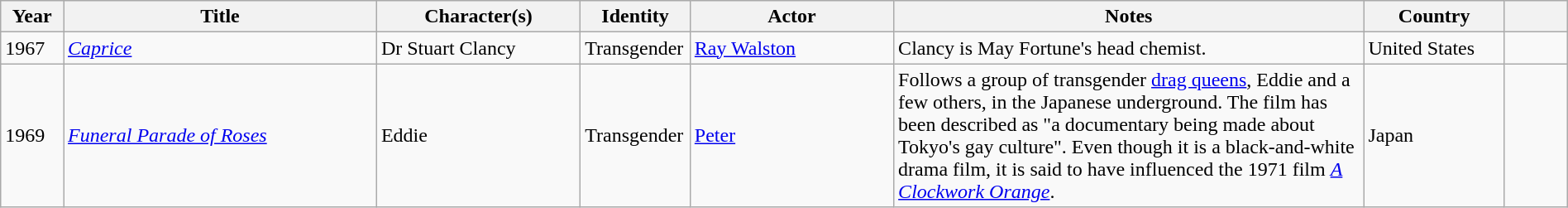<table class="wikitable sortable" style="width: 100%">
<tr>
<th style="width:4%;">Year</th>
<th style="width:20%;">Title</th>
<th style="width:13%;">Character(s)</th>
<th style="width:7%;">Identity</th>
<th style="width:13%;">Actor</th>
<th style="width:30%;">Notes</th>
<th style="width:9%;">Country</th>
<th style="width:4%;" class="unsortable"></th>
</tr>
<tr>
<td>1967</td>
<td><em><a href='#'>Caprice</a></em></td>
<td>Dr Stuart Clancy</td>
<td>Transgender</td>
<td><a href='#'>Ray Walston</a></td>
<td>Clancy is May Fortune's head chemist.</td>
<td>United States</td>
<td></td>
</tr>
<tr>
<td>1969</td>
<td><em><a href='#'>Funeral Parade of Roses</a></em></td>
<td>Eddie</td>
<td>Transgender</td>
<td><a href='#'>Peter</a></td>
<td>Follows a group of transgender <a href='#'>drag queens</a>, Eddie and a few others, in the Japanese underground. The film has been described as "a documentary being made about Tokyo's gay culture". Even though it is a black-and-white drama film, it is said to have influenced the 1971 film <em><a href='#'>A Clockwork Orange</a></em>.</td>
<td>Japan</td>
<td></td>
</tr>
</table>
